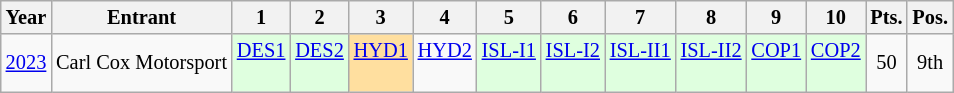<table class="wikitable" style="text-align:center; font-size:85%">
<tr>
<th>Year</th>
<th>Entrant</th>
<th>1</th>
<th>2</th>
<th>3</th>
<th>4</th>
<th>5</th>
<th>6</th>
<th>7</th>
<th>8</th>
<th>9</th>
<th>10</th>
<th>Pts.</th>
<th>Pos.</th>
</tr>
<tr>
<td><a href='#'>2023</a></td>
<td>Carl Cox Motorsport</td>
<td bgcolor=#dfffdf><a href='#'>DES1</a><br><br></td>
<td bgcolor=#dfffdf><a href='#'>DES2</a><br><br></td>
<td bgcolor=#ffdf9f><a href='#'>HYD1</a><br><br></td>
<td><a href='#'>HYD2</a><br><br></td>
<td bgcolor=#dfffdf><a href='#'>ISL-I1</a><br><br></td>
<td bgcolor=#dfffdf><a href='#'>ISL-I2</a><br><br></td>
<td bgcolor=#dfffdf><a href='#'>ISL-II1</a><br><br></td>
<td bgcolor=#dfffdf><a href='#'>ISL-II2</a><br><br></td>
<td bgcolor=#dfffdf><a href='#'>COP1</a><br><br></td>
<td bgcolor=#dfffdf><a href='#'>COP2</a><br><br></td>
<td>50</td>
<td>9th</td>
</tr>
</table>
